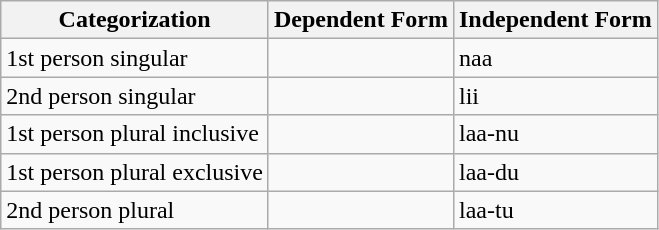<table class="wikitable">
<tr>
<th>Categorization</th>
<th>Dependent Form</th>
<th>Independent Form</th>
</tr>
<tr>
<td>1st person singular</td>
<td></td>
<td>naa</td>
</tr>
<tr>
<td>2nd person singular</td>
<td></td>
<td>lii</td>
</tr>
<tr>
<td>1st person plural inclusive</td>
<td></td>
<td>laa-nu</td>
</tr>
<tr>
<td>1st person plural exclusive</td>
<td></td>
<td>laa-du</td>
</tr>
<tr>
<td>2nd person plural</td>
<td></td>
<td>laa-tu</td>
</tr>
</table>
